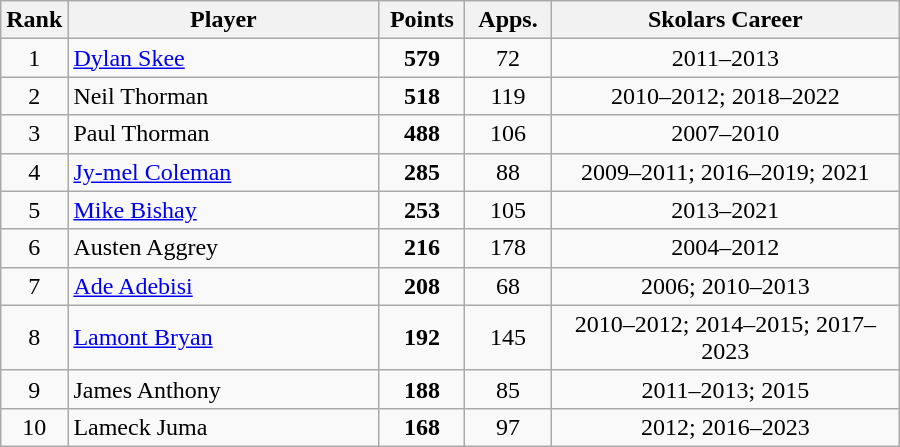<table class="wikitable sortable" style="text-align:center;">
<tr>
<th width="25">Rank</th>
<th style="width:200px;">Player</th>
<th width="50">Points</th>
<th width="50">Apps.</th>
<th style="width:225px;">Skolars Career</th>
</tr>
<tr>
<td>1</td>
<td align="left"> <a href='#'>Dylan Skee</a></td>
<td><strong>579</strong></td>
<td>72</td>
<td>2011–2013</td>
</tr>
<tr>
<td>2</td>
<td align="left"> Neil Thorman</td>
<td><strong>518</strong></td>
<td>119</td>
<td>2010–2012; 2018–2022</td>
</tr>
<tr>
<td>3</td>
<td align="left"> Paul Thorman</td>
<td><strong>488</strong></td>
<td>106</td>
<td>2007–2010</td>
</tr>
<tr>
<td>4</td>
<td align="left"> <a href='#'>Jy-mel Coleman</a></td>
<td><strong>285</strong></td>
<td>88</td>
<td>2009–2011; 2016–2019; 2021</td>
</tr>
<tr>
<td>5</td>
<td align="left"> <a href='#'>Mike Bishay</a></td>
<td><strong>253</strong></td>
<td>105</td>
<td>2013–2021</td>
</tr>
<tr>
<td>6</td>
<td align="left"> Austen Aggrey</td>
<td><strong>216</strong></td>
<td>178</td>
<td>2004–2012</td>
</tr>
<tr>
<td>7</td>
<td align="left"> <a href='#'>Ade Adebisi</a></td>
<td><strong>208</strong></td>
<td>68</td>
<td>2006; 2010–2013</td>
</tr>
<tr>
<td>8</td>
<td align="left"> <a href='#'>Lamont Bryan</a></td>
<td><strong>192</strong></td>
<td>145</td>
<td>2010–2012; 2014–2015; 2017–2023</td>
</tr>
<tr>
<td>9</td>
<td align="left"> James Anthony</td>
<td><strong>188</strong></td>
<td>85</td>
<td>2011–2013; 2015</td>
</tr>
<tr>
<td>10</td>
<td align="left"> Lameck Juma</td>
<td><strong>168</strong></td>
<td>97</td>
<td>2012; 2016–2023</td>
</tr>
</table>
